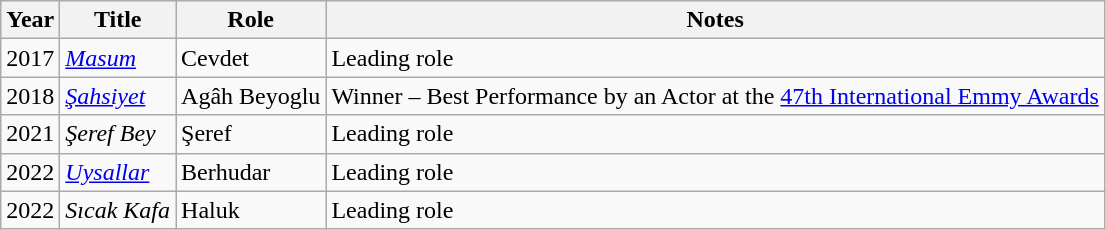<table class="wikitable sortable">
<tr>
<th>Year</th>
<th>Title</th>
<th>Role</th>
<th class="unsortable">Notes</th>
</tr>
<tr>
<td>2017</td>
<td><em><a href='#'>Masum</a></em></td>
<td>Cevdet</td>
<td>Leading role</td>
</tr>
<tr>
<td>2018</td>
<td><em><a href='#'>Şahsiyet</a></em></td>
<td>Agâh Beyoglu</td>
<td>Winner – Best Performance by an Actor at the <a href='#'>47th International Emmy Awards</a></td>
</tr>
<tr>
<td>2021</td>
<td><em>Şeref Bey</em></td>
<td>Şeref</td>
<td>Leading role</td>
</tr>
<tr>
<td>2022</td>
<td><em><a href='#'>Uysallar</a></em></td>
<td>Berhudar</td>
<td>Leading role</td>
</tr>
<tr>
<td>2022</td>
<td><em>Sıcak Kafa</em></td>
<td>Haluk</td>
<td>Leading role</td>
</tr>
</table>
